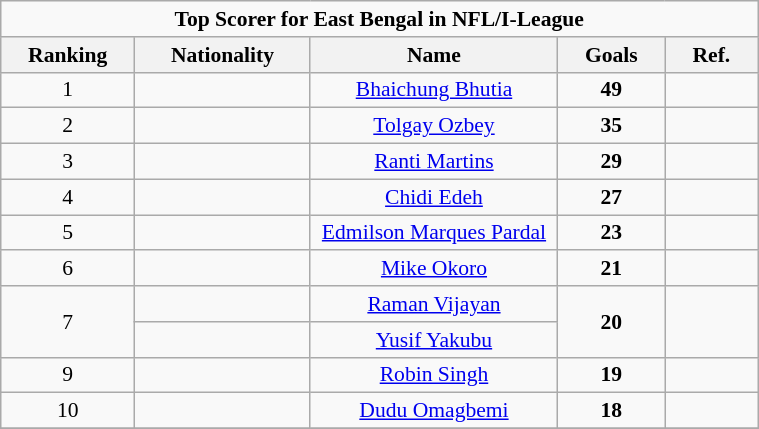<table class="wikitable" style="font-size:90%; width:40%; text-align:center">
<tr>
<td Colspan="5"><strong>Top Scorer for East Bengal in NFL/I-League</strong></td>
</tr>
<tr>
<th width="5%">Ranking</th>
<th width="7%">Nationality</th>
<th width="15%">Name</th>
<th width="5%">Goals</th>
<th width="5%">Ref.</th>
</tr>
<tr>
<td>1</td>
<td align=left></td>
<td><a href='#'>Bhaichung Bhutia</a></td>
<td><strong>49</strong></td>
<td></td>
</tr>
<tr>
<td>2</td>
<td align=left></td>
<td><a href='#'>Tolgay Ozbey</a></td>
<td><strong>35</strong></td>
<td></td>
</tr>
<tr>
<td>3</td>
<td align=left></td>
<td><a href='#'>Ranti Martins</a></td>
<td><strong>29</strong></td>
<td></td>
</tr>
<tr>
<td>4</td>
<td align=left></td>
<td><a href='#'>Chidi Edeh</a></td>
<td><strong>27</strong></td>
<td></td>
</tr>
<tr>
<td>5</td>
<td align=left></td>
<td><a href='#'>Edmilson Marques Pardal</a></td>
<td><strong>23</strong></td>
<td></td>
</tr>
<tr>
<td>6</td>
<td align=left></td>
<td><a href='#'>Mike Okoro</a></td>
<td><strong>21</strong></td>
<td></td>
</tr>
<tr>
<td rowspan="2">7</td>
<td align=left></td>
<td><a href='#'>Raman Vijayan</a></td>
<td rowspan="2"><strong>20</strong></td>
<td rowspan="2"></td>
</tr>
<tr>
<td align=left></td>
<td><a href='#'>Yusif Yakubu</a></td>
</tr>
<tr>
<td>9</td>
<td align=left></td>
<td><a href='#'>Robin Singh</a></td>
<td><strong>19</strong></td>
<td></td>
</tr>
<tr>
<td>10</td>
<td align=left></td>
<td><a href='#'>Dudu Omagbemi</a></td>
<td><strong>18</strong></td>
<td></td>
</tr>
<tr>
</tr>
</table>
